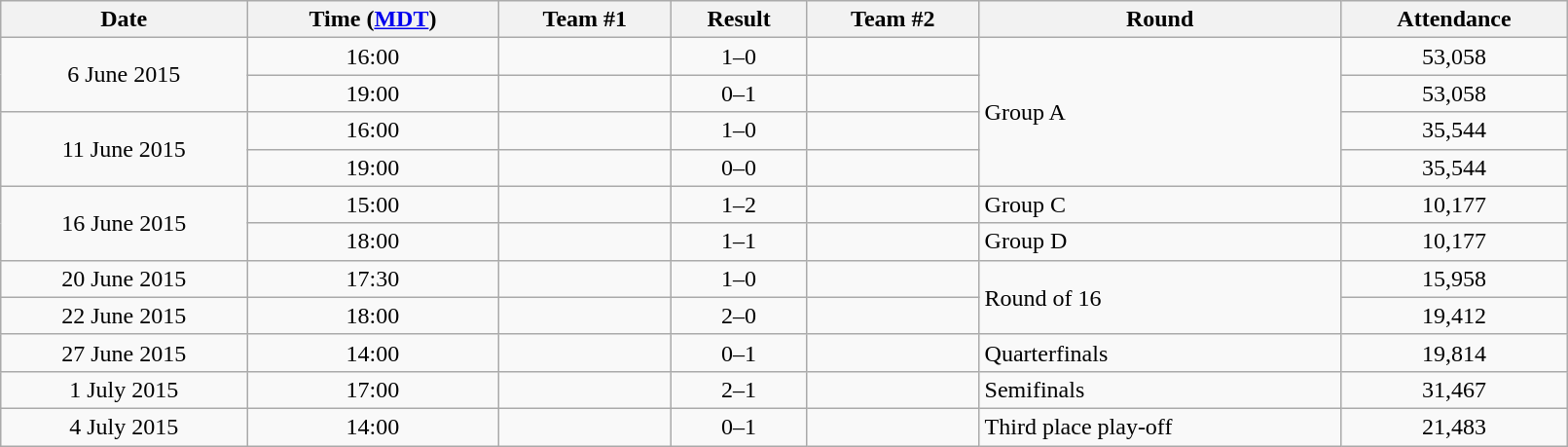<table class="wikitable"  style="text-align:left; width:85%;">
<tr>
<th>Date</th>
<th>Time (<a href='#'>MDT</a>)</th>
<th>Team #1</th>
<th>Result</th>
<th>Team #2</th>
<th>Round</th>
<th>Attendance</th>
</tr>
<tr>
<td style="text-align:center;" rowspan=2>6 June 2015</td>
<td style="text-align:center;">16:00</td>
<td></td>
<td style="text-align:center;">1–0</td>
<td></td>
<td rowspan=4>Group A</td>
<td style="text-align:center;">53,058</td>
</tr>
<tr>
<td style="text-align:center;">19:00</td>
<td></td>
<td style="text-align:center;">0–1</td>
<td></td>
<td style="text-align:center;">53,058</td>
</tr>
<tr>
<td style="text-align:center;" rowspan=2>11 June 2015</td>
<td style="text-align:center;">16:00</td>
<td></td>
<td style="text-align:center;">1–0</td>
<td></td>
<td style="text-align:center;">35,544</td>
</tr>
<tr>
<td style="text-align:center;">19:00</td>
<td></td>
<td style="text-align:center;">0–0</td>
<td></td>
<td style="text-align:center;">35,544</td>
</tr>
<tr>
<td style="text-align:center;" rowspan=2>16 June 2015</td>
<td style="text-align:center;">15:00</td>
<td></td>
<td style="text-align:center;">1–2</td>
<td></td>
<td>Group C</td>
<td style="text-align:center;">10,177</td>
</tr>
<tr>
<td style="text-align:center;">18:00</td>
<td></td>
<td style="text-align:center;">1–1</td>
<td></td>
<td>Group D</td>
<td style="text-align:center;">10,177</td>
</tr>
<tr>
<td style="text-align:center;">20 June 2015</td>
<td style="text-align:center;">17:30</td>
<td></td>
<td style="text-align:center;">1–0</td>
<td></td>
<td rowspan=2>Round of 16</td>
<td style="text-align:center;">15,958</td>
</tr>
<tr>
<td style="text-align:center;">22 June 2015</td>
<td style="text-align:center;">18:00</td>
<td></td>
<td style="text-align:center;">2–0</td>
<td></td>
<td style="text-align:center;">19,412</td>
</tr>
<tr>
<td style="text-align:center;">27 June 2015</td>
<td style="text-align:center;">14:00</td>
<td></td>
<td style="text-align:center;">0–1</td>
<td></td>
<td>Quarterfinals</td>
<td style="text-align:center;">19,814</td>
</tr>
<tr>
<td style="text-align:center;">1 July 2015</td>
<td style="text-align:center;">17:00</td>
<td></td>
<td style="text-align:center;">2–1</td>
<td></td>
<td>Semifinals</td>
<td style="text-align:center;">31,467</td>
</tr>
<tr>
<td style="text-align:center;">4 July 2015</td>
<td style="text-align:center;">14:00</td>
<td></td>
<td style="text-align:center;">0–1</td>
<td></td>
<td>Third place play-off</td>
<td style="text-align:center;">21,483</td>
</tr>
</table>
